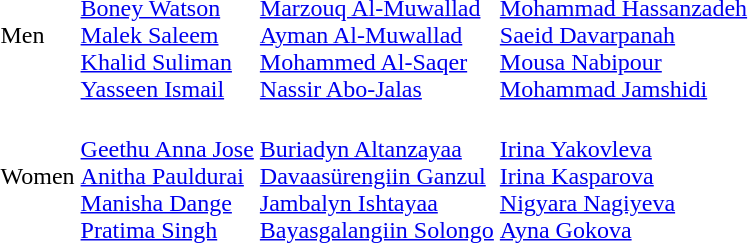<table>
<tr>
<td>Men</td>
<td><br><a href='#'>Boney Watson</a><br><a href='#'>Malek Saleem</a><br><a href='#'>Khalid Suliman</a><br><a href='#'>Yasseen Ismail</a></td>
<td><br><a href='#'>Marzouq Al-Muwallad</a><br><a href='#'>Ayman Al-Muwallad</a><br><a href='#'>Mohammed Al-Saqer</a><br><a href='#'>Nassir Abo-Jalas</a></td>
<td><br><a href='#'>Mohammad Hassanzadeh</a><br><a href='#'>Saeid Davarpanah</a><br><a href='#'>Mousa Nabipour</a><br><a href='#'>Mohammad Jamshidi</a></td>
</tr>
<tr>
<td>Women</td>
<td><br><a href='#'>Geethu Anna Jose</a><br><a href='#'>Anitha Pauldurai</a><br><a href='#'>Manisha Dange</a><br><a href='#'>Pratima Singh</a></td>
<td><br><a href='#'>Buriadyn Altanzayaa</a><br><a href='#'>Davaasürengiin Ganzul</a><br><a href='#'>Jambalyn Ishtayaa</a><br><a href='#'>Bayasgalangiin Solongo</a></td>
<td><br><a href='#'>Irina Yakovleva</a><br><a href='#'>Irina Kasparova</a><br><a href='#'>Nigyara Nagiyeva</a><br><a href='#'>Ayna Gokova</a></td>
</tr>
</table>
